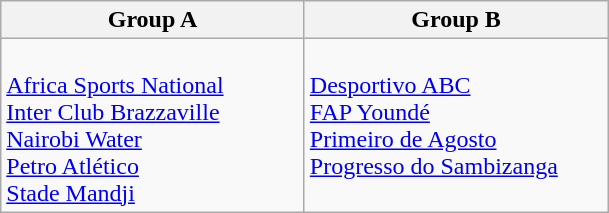<table class="wikitable">
<tr>
<th width=195px>Group A</th>
<th width=195px>Group B</th>
</tr>
<tr>
<td valign=top><br> <a href='#'>Africa Sports National</a><br>
 <a href='#'>Inter Club Brazzaville</a><br>
 <a href='#'>Nairobi Water</a><br>
 <a href='#'>Petro Atlético</a><br>
 <a href='#'>Stade Mandji</a></td>
<td valign=top><br> <a href='#'>Desportivo ABC</a><br>
 <a href='#'>FAP Youndé</a><br>
 <a href='#'>Primeiro de Agosto</a><br>
 <a href='#'>Progresso do Sambizanga</a></td>
</tr>
</table>
